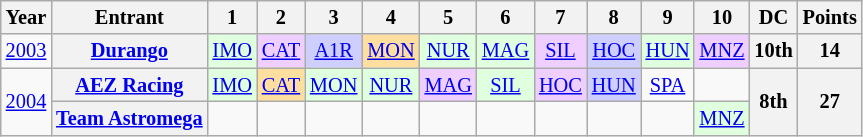<table class="wikitable" style="text-align:center; font-size:85%">
<tr>
<th>Year</th>
<th>Entrant</th>
<th>1</th>
<th>2</th>
<th>3</th>
<th>4</th>
<th>5</th>
<th>6</th>
<th>7</th>
<th>8</th>
<th>9</th>
<th>10</th>
<th>DC</th>
<th>Points</th>
</tr>
<tr>
<td><a href='#'>2003</a></td>
<th nowrap><a href='#'>Durango</a></th>
<td style="background:#DFFFDF;"><a href='#'>IMO</a><br></td>
<td style="background:#EFCFFF;"><a href='#'>CAT</a><br></td>
<td style="background:#CFCFFF;"><a href='#'>A1R</a><br></td>
<td style="background:#FFDF9F;"><a href='#'>MON</a><br></td>
<td style="background:#DFFFDF;"><a href='#'>NUR</a><br></td>
<td style="background:#DFFFDF;"><a href='#'>MAG</a><br></td>
<td style="background:#EFCFFF;"><a href='#'>SIL</a><br></td>
<td style="background:#CFCFFF;"><a href='#'>HOC</a><br></td>
<td style="background:#DFFFDF;"><a href='#'>HUN</a><br></td>
<td style="background:#EFCFFF;"><a href='#'>MNZ</a><br></td>
<th>10th</th>
<th>14</th>
</tr>
<tr>
<td rowspan="2"><a href='#'>2004</a></td>
<th nowrap><a href='#'>AEZ Racing</a></th>
<td style="background:#DFFFDF;"><a href='#'>IMO</a><br></td>
<td style="background:#FFDF9F;"><a href='#'>CAT</a><br></td>
<td style="background:#DFFFDF;"><a href='#'>MON</a><br></td>
<td style="background:#DFFFDF;"><a href='#'>NUR</a><br></td>
<td style="background:#EFCFFF;"><a href='#'>MAG</a><br></td>
<td style="background:#DFFFDF;"><a href='#'>SIL</a><br></td>
<td style="background:#EFCFFF;"><a href='#'>HOC</a><br></td>
<td style="background:#CFCFFF;"><a href='#'>HUN</a><br></td>
<td><a href='#'>SPA</a></td>
<td></td>
<th rowspan="2">8th</th>
<th rowspan="2">27</th>
</tr>
<tr>
<th nowrap><a href='#'>Team Astromega</a></th>
<td></td>
<td></td>
<td></td>
<td></td>
<td></td>
<td></td>
<td></td>
<td></td>
<td></td>
<td style="background:#DFFFDF;"><a href='#'>MNZ</a><br></td>
</tr>
</table>
